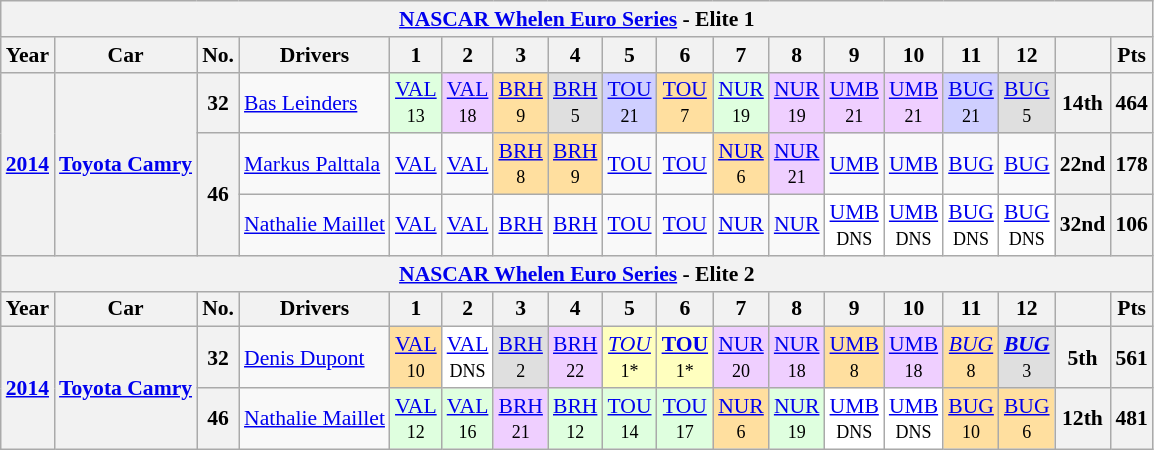<table class="wikitable" style="text-align:center; font-size:90%">
<tr>
<th colspan=18><a href='#'>NASCAR Whelen Euro Series</a> - Elite 1</th>
</tr>
<tr>
<th>Year</th>
<th>Car</th>
<th>No.</th>
<th>Drivers</th>
<th>1</th>
<th>2</th>
<th>3</th>
<th>4</th>
<th>5</th>
<th>6</th>
<th>7</th>
<th>8</th>
<th>9</th>
<th>10</th>
<th>11</th>
<th>12</th>
<th></th>
<th>Pts</th>
</tr>
<tr>
<th rowspan=3><a href='#'>2014</a></th>
<th rowspan=3><a href='#'>Toyota Camry</a></th>
<th>32</th>
<td align="left"> <a href='#'>Bas Leinders</a></td>
<td style="background-color:#DFFFDF"><a href='#'>VAL</a><br><small>13</small></td>
<td style="background-color:#EFCFFF"><a href='#'>VAL</a><br><small>18</small></td>
<td style="background-color:#FFDF9F"><a href='#'>BRH</a><br><small>9</small></td>
<td style="background-color:#DFDFDF"><a href='#'>BRH</a><br><small>5</small></td>
<td style="background-color:#CFCFFF"><a href='#'>TOU</a><br><small>21</small></td>
<td style="background-color:#FFDF9F"><a href='#'>TOU</a><br><small>7</small></td>
<td style="background-color:#DFFFDF"><a href='#'>NUR</a><br><small>19</small></td>
<td style="background-color:#EFCFFF"><a href='#'>NUR</a><br><small>19</small></td>
<td style="background-color:#EFCFFF"><a href='#'>UMB</a><br><small>21</small></td>
<td style="background-color:#EFCFFF"><a href='#'>UMB</a><br><small>21</small></td>
<td style="background-color:#CFCFFF"><a href='#'>BUG</a><br><small>21</small></td>
<td style="background-color:#DFDFDF"><a href='#'>BUG</a><br><small>5</small></td>
<th>14th</th>
<th>464</th>
</tr>
<tr>
<th rowspan=2>46</th>
<td align="left"> <a href='#'>Markus Palttala</a></td>
<td><a href='#'>VAL</a><br></td>
<td><a href='#'>VAL</a><br></td>
<td style="background-color:#FFDF9F"><a href='#'>BRH</a><br><small>8</small></td>
<td style="background-color:#FFDF9F"><a href='#'>BRH</a><br><small>9</small></td>
<td><a href='#'>TOU</a><br></td>
<td><a href='#'>TOU</a><br></td>
<td style="background-color:#FFDF9F"><a href='#'>NUR</a><br><small>6</small></td>
<td style="background-color:#EFCFFF"><a href='#'>NUR</a><br><small>21</small></td>
<td><a href='#'>UMB</a><br></td>
<td><a href='#'>UMB</a><br></td>
<td><a href='#'>BUG</a><br></td>
<td><a href='#'>BUG</a><br></td>
<th>22nd</th>
<th>178</th>
</tr>
<tr>
<td align="left"> <a href='#'>Nathalie Maillet</a></td>
<td><a href='#'>VAL</a><br></td>
<td><a href='#'>VAL</a><br></td>
<td><a href='#'>BRH</a><br></td>
<td><a href='#'>BRH</a><br></td>
<td><a href='#'>TOU</a><br></td>
<td><a href='#'>TOU</a><br></td>
<td><a href='#'>NUR</a><br></td>
<td><a href='#'>NUR</a><br></td>
<td style="background-color:#FFFFFF"><a href='#'>UMB</a><br><small>DNS</small></td>
<td style="background-color:#FFFFFF"><a href='#'>UMB</a><br><small>DNS</small></td>
<td style="background-color:#FFFFFF"><a href='#'>BUG</a><br><small>DNS</small></td>
<td style="background-color:#FFFFFF"><a href='#'>BUG</a><br><small>DNS</small></td>
<th>32nd</th>
<th>106</th>
</tr>
<tr>
<th colspan=18><a href='#'>NASCAR Whelen Euro Series</a> - Elite 2</th>
</tr>
<tr>
<th>Year</th>
<th>Car</th>
<th>No.</th>
<th>Drivers</th>
<th>1</th>
<th>2</th>
<th>3</th>
<th>4</th>
<th>5</th>
<th>6</th>
<th>7</th>
<th>8</th>
<th>9</th>
<th>10</th>
<th>11</th>
<th>12</th>
<th></th>
<th>Pts</th>
</tr>
<tr>
<th rowspan=2><a href='#'>2014</a></th>
<th rowspan=2><a href='#'>Toyota Camry</a></th>
<th>32</th>
<td align="left"> <a href='#'>Denis Dupont</a></td>
<td style="background-color:#FFDF9F"><a href='#'>VAL</a><br><small>10</small></td>
<td style="background-color:#FFFFFF"><a href='#'>VAL</a><br><small>DNS</small></td>
<td style="background-color:#DFDFDF"><a href='#'>BRH</a><br><small>2</small></td>
<td style="background-color:#EFCFFF"><a href='#'>BRH</a><br><small>22</small></td>
<td style="background-color:#FFFFBF"><em><a href='#'>TOU</a></em><br><small>1*</small></td>
<td style="background-color:#FFFFBF"><strong><a href='#'>TOU</a></strong><br><small>1*</small></td>
<td style="background-color:#EFCFFF"><a href='#'>NUR</a><br><small>20</small></td>
<td style="background-color:#EFCFFF"><a href='#'>NUR</a><br><small>18</small></td>
<td style="background-color:#FFDF9F"><a href='#'>UMB</a><br><small>8</small></td>
<td style="background-color:#EFCFFF"><a href='#'>UMB</a><br><small>18</small></td>
<td style="background-color:#FFDF9F"><em><a href='#'>BUG</a></em><br><small>8</small></td>
<td style="background-color:#DFDFDF"><strong><em><a href='#'>BUG</a></em></strong><br><small>3</small></td>
<th>5th</th>
<th>561</th>
</tr>
<tr>
<th>46</th>
<td align="left"> <a href='#'>Nathalie Maillet</a></td>
<td style="background-color:#DFFFDF"><a href='#'>VAL</a><br><small>12</small></td>
<td style="background-color:#DFFFDF"><a href='#'>VAL</a><br><small>16</small></td>
<td style="background-color:#EFCFFF"><a href='#'>BRH</a><br><small>21</small></td>
<td style="background-color:#DFFFDF"><a href='#'>BRH</a><br><small>12</small></td>
<td style="background-color:#DFFFDF"><a href='#'>TOU</a><br><small>14</small></td>
<td style="background-color:#DFFFDF"><a href='#'>TOU</a><br><small>17</small></td>
<td style="background-color:#FFDF9F"><a href='#'>NUR</a><br><small>6</small></td>
<td style="background-color:#DFFFDF"><a href='#'>NUR</a><br><small>19</small></td>
<td style="background-color:#FFFFFF"><a href='#'>UMB</a><br><small>DNS</small></td>
<td style="background-color:#FFFFFF"><a href='#'>UMB</a><br><small>DNS</small></td>
<td style="background-color:#FFDF9F"><a href='#'>BUG</a><br><small>10</small></td>
<td style="background-color:#FFDF9F"><a href='#'>BUG</a><br><small>6</small></td>
<th>12th</th>
<th>481</th>
</tr>
</table>
